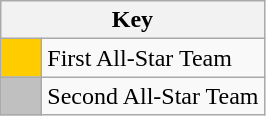<table class="wikitable" style="text-align: center;">
<tr>
<th colspan=2>Key</th>
</tr>
<tr>
<td style="background:#FFCC00; width:20px;"></td>
<td align=left>First All-Star Team</td>
</tr>
<tr>
<td style="background:#C0C0C0; width:20px;"></td>
<td align=left>Second All-Star Team</td>
</tr>
</table>
